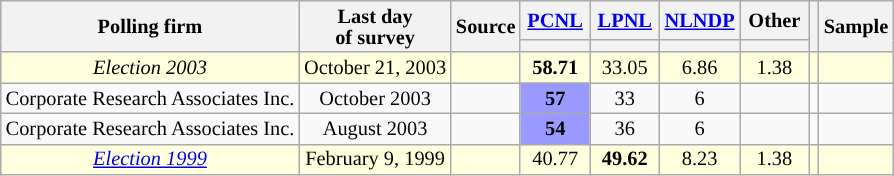<table class="wikitable sortable" style="text-align:center;font-size:85%;line-height:14px;" align="center">
<tr>
<th rowspan="2">Polling firm</th>
<th rowspan="2">Last day <br>of survey</th>
<th rowspan="2">Source</th>
<th class="unsortable" style="width:40px;"><a href='#'>PCNL</a></th>
<th class="unsortable" style="width:40px;"><a href='#'>LPNL</a></th>
<th class="unsortable" style="width:40px;"><a href='#'>NLNDP</a></th>
<th class="unsortable" style="width:40px;">Other</th>
<th rowspan="2"></th>
<th rowspan="2">Sample</th>
</tr>
<tr style="line-height:5px;">
<th style="background:"></th>
<th style="background:"></th>
<th style="background:"></th>
<th style="background:"></th>
</tr>
<tr>
<td style="background:#ffd;"><em>Election 2003</em></td>
<td style="background:#ffd;">October 21, 2003</td>
<td style="background:#ffd;"></td>
<td style="background:#ffd;"><strong>58.71</strong></td>
<td style="background:#ffd;">33.05</td>
<td style="background:#ffd;">6.86</td>
<td style="background:#ffd;">1.38</td>
<td style="background:#ffd;"></td>
<td style="background:#ffd;"></td>
</tr>
<tr>
<td>Corporate Research Associates Inc.</td>
<td>October 2003</td>
<td></td>
<td style="background:#9999FF"><strong>57</strong></td>
<td>33</td>
<td>6</td>
<td></td>
<td></td>
<td></td>
</tr>
<tr>
<td>Corporate Research Associates Inc.</td>
<td>August 2003</td>
<td></td>
<td style="background:#9999FF"><strong>54</strong></td>
<td>36</td>
<td>6</td>
<td></td>
<td></td>
<td></td>
</tr>
<tr>
<td style="background:#ffd;"><em><a href='#'>Election 1999</a></em></td>
<td style="background:#ffd;">February 9, 1999</td>
<td style="background:#ffd;"></td>
<td style="background:#ffd;">40.77</td>
<td style="background:#ffd;"><strong>49.62</strong></td>
<td style="background:#ffd;">8.23</td>
<td style="background:#ffd;">1.38</td>
<td style="background:#ffd;"></td>
<td style="background:#ffd;"></td>
</tr>
</table>
